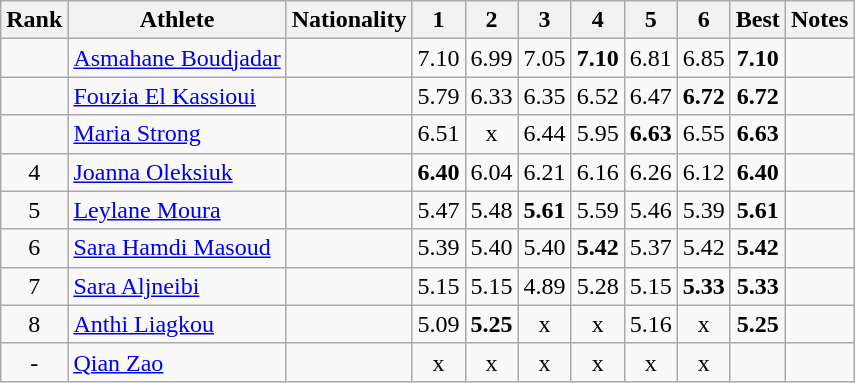<table class="wikitable sortable" style="text-align:center">
<tr>
<th>Rank</th>
<th>Athlete</th>
<th>Nationality</th>
<th>1</th>
<th>2</th>
<th>3</th>
<th>4</th>
<th>5</th>
<th>6</th>
<th>Best</th>
<th>Notes</th>
</tr>
<tr>
<td></td>
<td style="text-align:left;"><a href='#'>Asmahane Boudjadar</a></td>
<td style="text-align:left;"></td>
<td>7.10</td>
<td>6.99</td>
<td>7.05</td>
<td><strong>7.10</strong></td>
<td>6.81</td>
<td>6.85</td>
<td><strong>7.10</strong></td>
<td></td>
</tr>
<tr>
<td></td>
<td style="text-align:left;"><a href='#'>Fouzia El Kassioui</a></td>
<td style="text-align:left;"></td>
<td>5.79</td>
<td>6.33</td>
<td>6.35</td>
<td>6.52</td>
<td>6.47</td>
<td><strong>6.72</strong></td>
<td><strong>6.72</strong></td>
<td></td>
</tr>
<tr>
<td></td>
<td style="text-align:left;"><a href='#'>Maria Strong</a></td>
<td style="text-align:left;"></td>
<td>6.51</td>
<td>x</td>
<td>6.44</td>
<td>5.95</td>
<td><strong>6.63</strong></td>
<td>6.55</td>
<td><strong>6.63</strong></td>
<td></td>
</tr>
<tr>
<td>4</td>
<td style="text-align:left;"><a href='#'>Joanna Oleksiuk</a></td>
<td style="text-align:left;"></td>
<td><strong>6.40</strong></td>
<td>6.04</td>
<td>6.21</td>
<td>6.16</td>
<td>6.26</td>
<td>6.12</td>
<td><strong>6.40</strong></td>
<td></td>
</tr>
<tr>
<td>5</td>
<td style="text-align:left;"><a href='#'>Leylane Moura</a></td>
<td style="text-align:left;"></td>
<td>5.47</td>
<td>5.48</td>
<td><strong>5.61</strong></td>
<td>5.59</td>
<td>5.46</td>
<td>5.39</td>
<td><strong>5.61</strong></td>
<td></td>
</tr>
<tr>
<td>6</td>
<td style="text-align:left;"><a href='#'>Sara Hamdi Masoud</a></td>
<td style="text-align:left;"></td>
<td>5.39</td>
<td>5.40</td>
<td>5.40</td>
<td><strong>5.42</strong></td>
<td>5.37</td>
<td>5.42</td>
<td><strong>5.42</strong></td>
<td></td>
</tr>
<tr>
<td>7</td>
<td style="text-align:left;"><a href='#'>Sara Aljneibi</a></td>
<td style="text-align:left;"></td>
<td>5.15</td>
<td>5.15</td>
<td>4.89</td>
<td>5.28</td>
<td>5.15</td>
<td><strong>5.33</strong></td>
<td><strong>5.33</strong></td>
<td></td>
</tr>
<tr>
<td>8</td>
<td style="text-align:left;"><a href='#'>Anthi Liagkou</a></td>
<td style="text-align:left;"></td>
<td>5.09</td>
<td><strong>5.25</strong></td>
<td>x</td>
<td>x</td>
<td>5.16</td>
<td>x</td>
<td><strong>5.25</strong></td>
<td></td>
</tr>
<tr>
<td>-</td>
<td style="text-align:left;"><a href='#'>Qian Zao</a></td>
<td style="text-align:left;"></td>
<td>x</td>
<td>x</td>
<td>x</td>
<td>x</td>
<td>x</td>
<td>x</td>
<td><strong></strong></td>
<td></td>
</tr>
</table>
